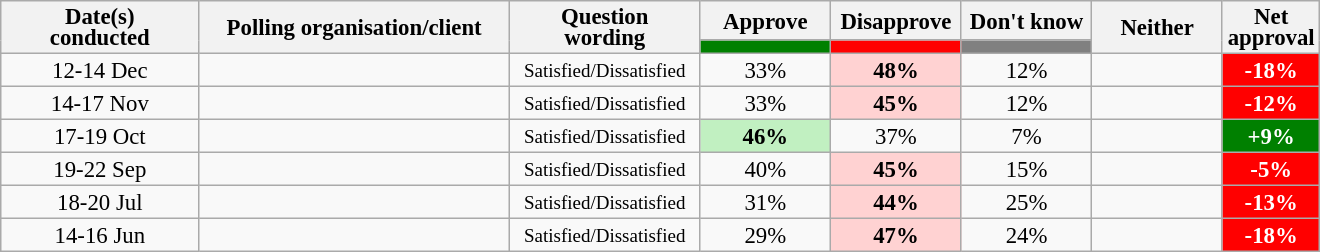<table class="wikitable collapsible sortable" style="text-align:center;font-size:95%;line-height:14px;">
<tr>
<th style="width:125px;" rowspan="2">Date(s)<br>conducted</th>
<th style="width:200px;" rowspan="2">Polling organisation/client</th>
<th style="width:120px;" rowspan="2">Question<br>wording</th>
<th class="unsortable" style="width:80px;">Approve</th>
<th class="unsortable" style="width: 80px;">Disapprove</th>
<th class="unsortable" style="width:80px;">Don't know</th>
<th class="unsortable" style="width:80px;"rowspan="2">Neither</th>
<th class="unsortable" style="width:20px;" rowspan="2">Net approval</th>
</tr>
<tr>
<th class="unsortable" style="background:green;width:60px;"></th>
<th class="unsortable" style="background:red;width:60px;"></th>
<th class="unsortable" style="background:grey;width:60px;"></th>
</tr>
<tr>
<td>12-14 Dec</td>
<td></td>
<td><small>Satisfied/Dissatisfied</small></td>
<td>33%</td>
<td style="background:#FFD2D2"><strong>48%</strong></td>
<td>12%</td>
<td></td>
<td style="background:red;color:white;"><strong>-18%</strong></td>
</tr>
<tr>
<td>14-17 Nov</td>
<td></td>
<td><small>Satisfied/Dissatisfied</small></td>
<td>33%</td>
<td style="background:#FFD2D2"><strong>45%</strong></td>
<td>12%</td>
<td></td>
<td style="background:red;color:white;"><strong>-12%</strong></td>
</tr>
<tr>
<td>17-19 Oct</td>
<td></td>
<td><small>Satisfied/Dissatisfied</small></td>
<td style="background:#C1F0C1"><strong>46%</strong></td>
<td>37%</td>
<td>7%</td>
<td></td>
<td style="background:green;color:white;"><strong>+9%</strong></td>
</tr>
<tr>
<td>19-22 Sep</td>
<td></td>
<td><small>Satisfied/Dissatisfied</small></td>
<td>40%</td>
<td style="background:#FFD2D2"><strong>45%</strong></td>
<td>15%</td>
<td></td>
<td style="background:red;color:white;"><strong>-5%</strong></td>
</tr>
<tr>
<td>18-20 Jul</td>
<td></td>
<td><small>Satisfied/Dissatisfied</small></td>
<td>31%</td>
<td style="background:#FFD2D2"><strong>44%</strong></td>
<td>25%</td>
<td></td>
<td style="background:red;color:white;"><strong>-13%</strong></td>
</tr>
<tr>
<td>14-16 Jun</td>
<td></td>
<td><small>Satisfied/Dissatisfied</small></td>
<td>29%</td>
<td style="background:#FFD2D2"><strong>47%</strong></td>
<td>24%</td>
<td></td>
<td style="background:red;color:white;"><strong>-18%</strong></td>
</tr>
</table>
